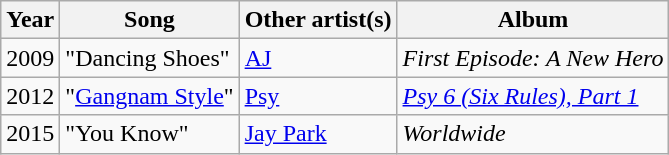<table class="wikitable">
<tr>
<th>Year</th>
<th>Song</th>
<th>Other artist(s)</th>
<th>Album</th>
</tr>
<tr>
<td>2009</td>
<td>"Dancing Shoes"</td>
<td><a href='#'>AJ</a></td>
<td><em>First Episode: A New Hero</em></td>
</tr>
<tr>
<td>2012</td>
<td>"<a href='#'>Gangnam Style</a>"</td>
<td><a href='#'>Psy</a></td>
<td><em><a href='#'>Psy 6 (Six Rules), Part 1</a></em></td>
</tr>
<tr>
<td>2015</td>
<td>"You Know"</td>
<td><a href='#'>Jay Park</a></td>
<td><em>Worldwide</em></td>
</tr>
</table>
